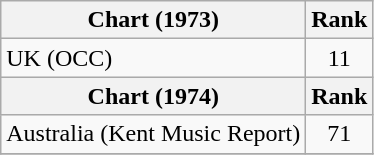<table class="wikitable">
<tr>
<th>Chart (1973)</th>
<th style="text-align:center;">Rank</th>
</tr>
<tr>
<td>UK (OCC) </td>
<td style="text-align:center;">11</td>
</tr>
<tr>
<th>Chart (1974)</th>
<th style="text-align:center;">Rank</th>
</tr>
<tr>
<td>Australia (Kent Music Report)</td>
<td style="text-align:center;">71</td>
</tr>
<tr>
</tr>
</table>
